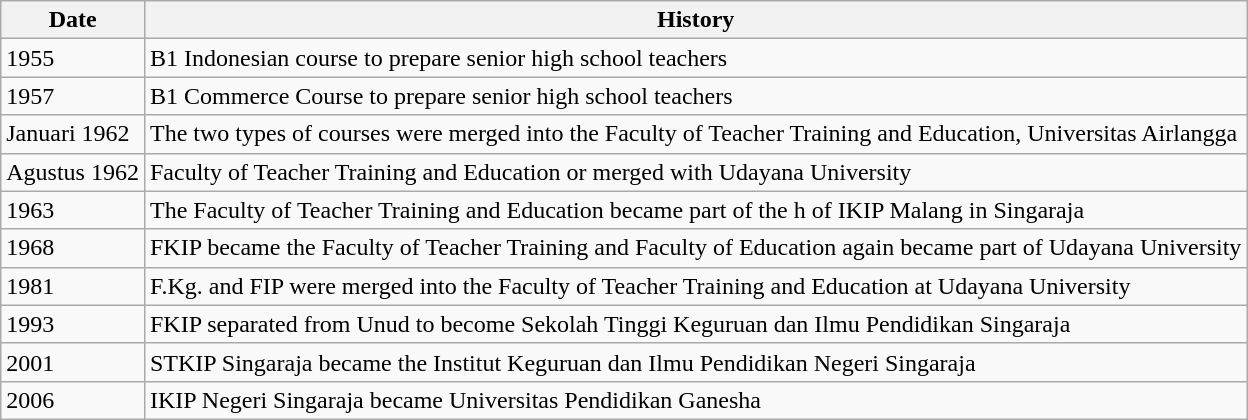<table class="wikitable">
<tr>
<th>Date</th>
<th>History</th>
</tr>
<tr>
<td>1955</td>
<td>B1 Indonesian course to prepare senior high school teachers</td>
</tr>
<tr>
<td>1957</td>
<td>B1 Commerce Course to prepare senior high school teachers</td>
</tr>
<tr>
<td>Januari 1962</td>
<td>The two types of courses were merged into the Faculty of Teacher Training and Education, Universitas Airlangga</td>
</tr>
<tr>
<td>Agustus 1962</td>
<td>Faculty of Teacher Training and Education or merged with Udayana University</td>
</tr>
<tr>
<td>1963</td>
<td>The Faculty of Teacher Training and Education became part of the h of IKIP Malang in Singaraja</td>
</tr>
<tr>
<td>1968</td>
<td>FKIP became the Faculty of Teacher Training and Faculty of Education again became part of Udayana University</td>
</tr>
<tr>
<td>1981</td>
<td>F.Kg. and FIP were merged into the Faculty of Teacher Training and Education at Udayana University</td>
</tr>
<tr>
<td>1993</td>
<td>FKIP separated from Unud to become Sekolah Tinggi Keguruan dan Ilmu Pendidikan Singaraja</td>
</tr>
<tr>
<td>2001</td>
<td>STKIP Singaraja became the Institut Keguruan dan Ilmu Pendidikan Negeri Singaraja</td>
</tr>
<tr>
<td>2006</td>
<td>IKIP Negeri Singaraja became Universitas Pendidikan Ganesha</td>
</tr>
</table>
